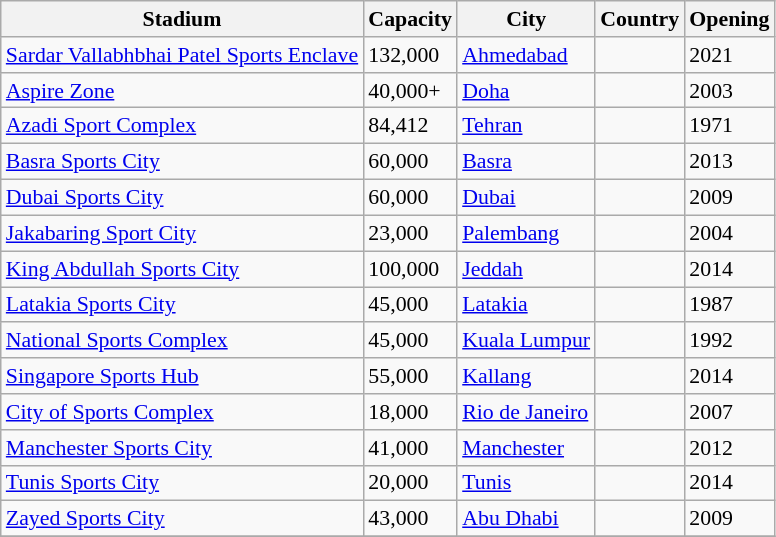<table class="wikitable sortable" style="margin:0 1em 0 0; font-size:91%;">
<tr>
<th>Stadium</th>
<th>Capacity</th>
<th>City</th>
<th>Country</th>
<th>Opening</th>
</tr>
<tr>
<td><a href='#'>Sardar Vallabhbhai Patel Sports Enclave</a></td>
<td>132,000</td>
<td><a href='#'>Ahmedabad</a></td>
<td></td>
<td>2021</td>
</tr>
<tr>
<td><a href='#'>Aspire Zone</a></td>
<td>40,000+</td>
<td><a href='#'>Doha</a></td>
<td></td>
<td>2003</td>
</tr>
<tr>
<td><a href='#'>Azadi Sport Complex</a></td>
<td>84,412</td>
<td><a href='#'>Tehran</a></td>
<td></td>
<td>1971</td>
</tr>
<tr>
<td><a href='#'>Basra Sports City</a></td>
<td>60,000</td>
<td><a href='#'>Basra</a></td>
<td></td>
<td>2013</td>
</tr>
<tr>
<td><a href='#'>Dubai Sports City</a></td>
<td>60,000</td>
<td><a href='#'>Dubai</a></td>
<td></td>
<td>2009</td>
</tr>
<tr>
<td><a href='#'>Jakabaring Sport City</a></td>
<td>23,000</td>
<td><a href='#'>Palembang</a></td>
<td></td>
<td>2004</td>
</tr>
<tr>
<td><a href='#'>King Abdullah Sports City</a></td>
<td>100,000</td>
<td><a href='#'>Jeddah</a></td>
<td></td>
<td>2014</td>
</tr>
<tr>
<td><a href='#'>Latakia Sports City</a></td>
<td>45,000</td>
<td><a href='#'>Latakia</a></td>
<td></td>
<td>1987</td>
</tr>
<tr>
<td><a href='#'>National Sports Complex</a></td>
<td>45,000</td>
<td><a href='#'>Kuala Lumpur</a></td>
<td></td>
<td>1992</td>
</tr>
<tr>
<td><a href='#'>Singapore Sports Hub</a></td>
<td>55,000</td>
<td><a href='#'>Kallang</a></td>
<td></td>
<td>2014</td>
</tr>
<tr>
<td><a href='#'>City of Sports Complex</a></td>
<td>18,000</td>
<td><a href='#'>Rio de Janeiro</a></td>
<td></td>
<td>2007</td>
</tr>
<tr>
<td><a href='#'>Manchester Sports City</a></td>
<td>41,000</td>
<td><a href='#'>Manchester</a></td>
<td></td>
<td>2012</td>
</tr>
<tr>
<td><a href='#'>Tunis Sports City</a></td>
<td>20,000</td>
<td><a href='#'>Tunis</a></td>
<td></td>
<td>2014</td>
</tr>
<tr>
<td><a href='#'>Zayed Sports City</a></td>
<td>43,000</td>
<td><a href='#'>Abu Dhabi</a></td>
<td></td>
<td>2009</td>
</tr>
<tr>
</tr>
</table>
